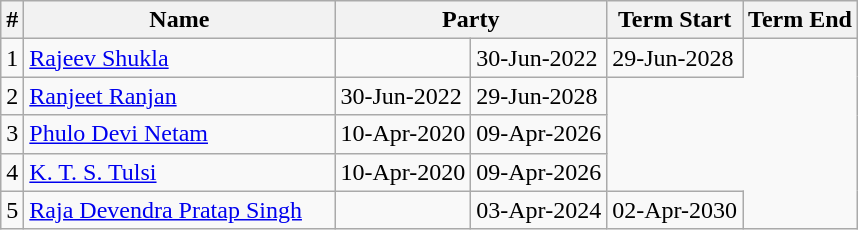<table class="wikitable sortable">
<tr>
<th>#</th>
<th style="width:200px">Name</th>
<th colspan="2">Party</th>
<th>Term Start</th>
<th>Term End</th>
</tr>
<tr>
<td>1</td>
<td><a href='#'>Rajeev Shukla</a></td>
<td></td>
<td>30-Jun-2022</td>
<td>29-Jun-2028</td>
</tr>
<tr>
<td>2</td>
<td><a href='#'>Ranjeet Ranjan</a></td>
<td>30-Jun-2022</td>
<td>29-Jun-2028</td>
</tr>
<tr>
<td>3</td>
<td><a href='#'>Phulo Devi Netam</a></td>
<td>10-Apr-2020</td>
<td>09-Apr-2026</td>
</tr>
<tr>
<td>4</td>
<td><a href='#'>K. T. S. Tulsi</a></td>
<td>10-Apr-2020</td>
<td>09-Apr-2026</td>
</tr>
<tr>
<td>5</td>
<td><a href='#'>Raja Devendra Pratap Singh</a></td>
<td></td>
<td>03-Apr-2024</td>
<td>02-Apr-2030</td>
</tr>
</table>
